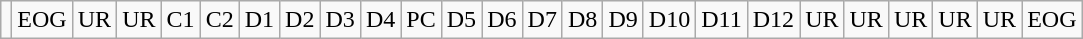<table class="wikitable">
<tr>
<td></td>
<td>EOG</td>
<td>UR</td>
<td>UR</td>
<td>C1</td>
<td>C2</td>
<td>D1</td>
<td>D2</td>
<td>D3</td>
<td>D4</td>
<td>PC</td>
<td>D5</td>
<td>D6</td>
<td>D7</td>
<td>D8</td>
<td>D9</td>
<td>D10</td>
<td>D11</td>
<td>D12</td>
<td>UR</td>
<td>UR</td>
<td>UR</td>
<td>UR</td>
<td>UR</td>
<td>EOG</td>
</tr>
</table>
